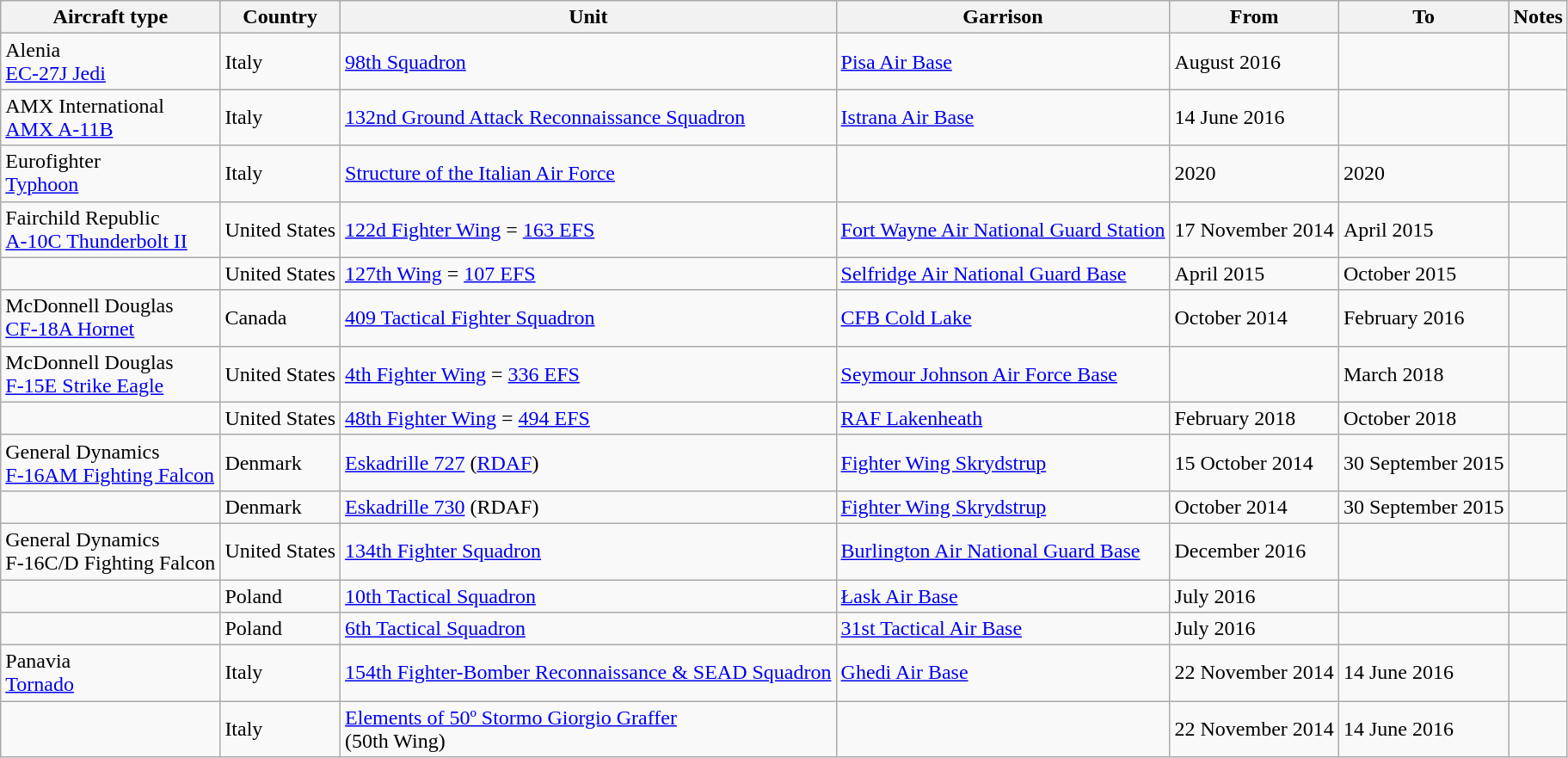<table class="wikitable">
<tr>
<th>Aircraft type</th>
<th>Country</th>
<th>Unit</th>
<th>Garrison</th>
<th>From</th>
<th>To</th>
<th>Notes</th>
</tr>
<tr>
<td>Alenia<br><a href='#'>EC-27J Jedi</a></td>
<td>Italy</td>
<td><a href='#'>98th Squadron</a></td>
<td><a href='#'>Pisa Air Base</a></td>
<td>August 2016</td>
<td></td>
<td></td>
</tr>
<tr>
<td>AMX International<br><a href='#'>AMX A-11B</a></td>
<td>Italy</td>
<td><a href='#'>132nd Ground Attack Reconnaissance Squadron</a></td>
<td><a href='#'>Istrana Air Base</a></td>
<td>14 June 2016</td>
<td></td>
<td></td>
</tr>
<tr>
<td>Eurofighter<br><a href='#'>Typhoon</a></td>
<td>Italy</td>
<td><a href='#'>Structure of the Italian Air Force</a></td>
<td></td>
<td>2020</td>
<td>2020</td>
<td></td>
</tr>
<tr>
<td>Fairchild Republic<br><a href='#'>A-10C Thunderbolt II</a></td>
<td>United States</td>
<td><a href='#'>122d Fighter Wing</a> = <a href='#'>163 EFS</a></td>
<td><a href='#'>Fort Wayne Air National Guard Station</a></td>
<td>17 November 2014</td>
<td>April 2015</td>
<td></td>
</tr>
<tr>
<td></td>
<td>United States</td>
<td><a href='#'>127th Wing</a> = <a href='#'>107 EFS</a></td>
<td><a href='#'>Selfridge Air National Guard Base</a></td>
<td>April 2015</td>
<td>October 2015</td>
<td></td>
</tr>
<tr>
<td>McDonnell Douglas<br><a href='#'>CF-18A Hornet</a></td>
<td>Canada</td>
<td><a href='#'>409 Tactical Fighter Squadron</a></td>
<td><a href='#'>CFB Cold Lake</a></td>
<td>October 2014</td>
<td>February 2016</td>
<td></td>
</tr>
<tr>
<td>McDonnell Douglas<br><a href='#'>F-15E Strike Eagle</a></td>
<td>United States</td>
<td><a href='#'>4th Fighter Wing</a> = <a href='#'>336 EFS</a></td>
<td><a href='#'>Seymour Johnson Air Force Base</a></td>
<td></td>
<td>March 2018</td>
<td></td>
</tr>
<tr>
<td></td>
<td>United States</td>
<td><a href='#'>48th Fighter Wing</a> = <a href='#'>494 EFS</a></td>
<td><a href='#'>RAF Lakenheath</a></td>
<td>February 2018</td>
<td>October 2018</td>
<td></td>
</tr>
<tr>
<td>General Dynamics<br><a href='#'>F-16AM Fighting Falcon</a></td>
<td>Denmark</td>
<td><a href='#'>Eskadrille 727</a> (<a href='#'>RDAF</a>)</td>
<td><a href='#'>Fighter Wing Skrydstrup</a></td>
<td>15 October 2014</td>
<td>30 September 2015</td>
<td></td>
</tr>
<tr>
<td></td>
<td>Denmark</td>
<td><a href='#'>Eskadrille 730</a> (RDAF)</td>
<td><a href='#'>Fighter Wing Skrydstrup</a></td>
<td>October 2014</td>
<td>30 September 2015</td>
<td></td>
</tr>
<tr>
<td>General Dynamics<br>F-16C/D Fighting Falcon</td>
<td>United States</td>
<td><a href='#'>134th Fighter Squadron</a></td>
<td><a href='#'>Burlington Air National Guard Base</a></td>
<td>December 2016</td>
<td></td>
<td></td>
</tr>
<tr>
<td></td>
<td>Poland</td>
<td><a href='#'>10th Tactical Squadron</a></td>
<td><a href='#'>Łask Air Base</a></td>
<td>July 2016</td>
<td></td>
<td></td>
</tr>
<tr>
<td></td>
<td>Poland</td>
<td><a href='#'>6th Tactical Squadron</a></td>
<td><a href='#'>31st Tactical Air Base</a></td>
<td>July 2016</td>
<td></td>
<td></td>
</tr>
<tr>
<td>Panavia<br><a href='#'>Tornado</a></td>
<td>Italy</td>
<td><a href='#'>154th Fighter-Bomber Reconnaissance & SEAD Squadron</a></td>
<td><a href='#'>Ghedi Air Base</a></td>
<td>22 November 2014</td>
<td>14 June 2016</td>
<td></td>
</tr>
<tr>
<td></td>
<td>Italy</td>
<td><a href='#'>Elements of 50º Stormo Giorgio Graffer</a><br>(50th Wing)</td>
<td></td>
<td>22 November 2014</td>
<td>14 June 2016</td>
<td></td>
</tr>
</table>
